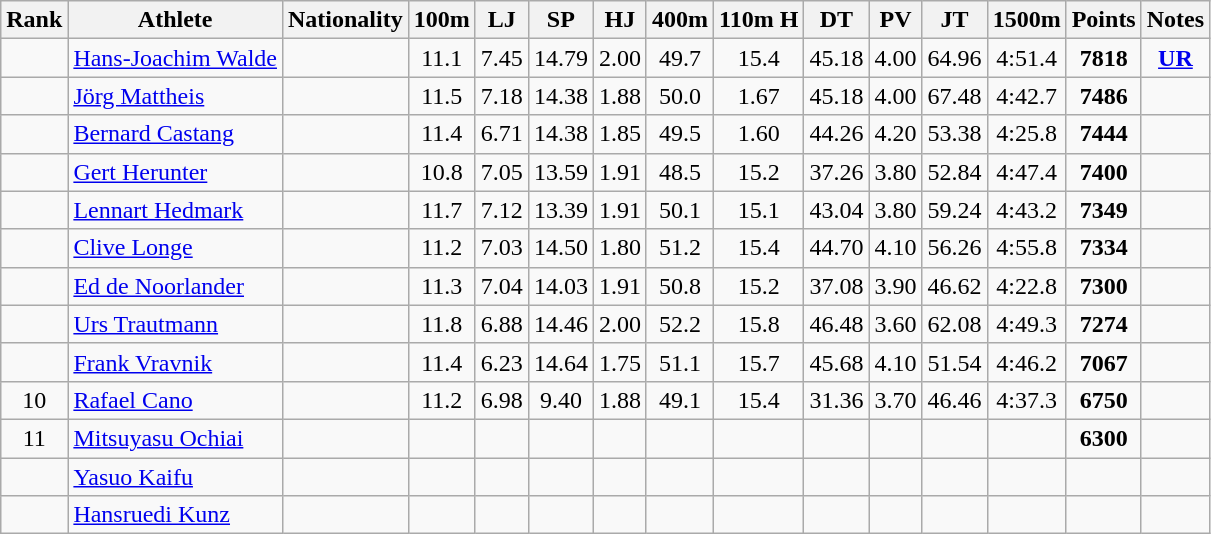<table class="wikitable sortable" style=" text-align:center;">
<tr>
<th>Rank</th>
<th>Athlete</th>
<th>Nationality</th>
<th>100m</th>
<th>LJ</th>
<th>SP</th>
<th>HJ</th>
<th>400m</th>
<th>110m H</th>
<th>DT</th>
<th>PV</th>
<th>JT</th>
<th>1500m</th>
<th>Points</th>
<th>Notes</th>
</tr>
<tr>
<td></td>
<td align=left><a href='#'>Hans-Joachim Walde</a></td>
<td align=left></td>
<td>11.1</td>
<td>7.45</td>
<td>14.79</td>
<td>2.00</td>
<td>49.7</td>
<td>15.4</td>
<td>45.18</td>
<td>4.00</td>
<td>64.96</td>
<td>4:51.4</td>
<td><strong>7818</strong></td>
<td><strong><a href='#'>UR</a></strong></td>
</tr>
<tr>
<td></td>
<td align=left><a href='#'>Jörg Mattheis</a></td>
<td align=left></td>
<td>11.5</td>
<td>7.18</td>
<td>14.38</td>
<td>1.88</td>
<td>50.0</td>
<td>1.67</td>
<td>45.18</td>
<td>4.00</td>
<td>67.48</td>
<td>4:42.7</td>
<td><strong>7486</strong></td>
<td></td>
</tr>
<tr>
<td></td>
<td align=left><a href='#'>Bernard Castang</a></td>
<td align=left></td>
<td>11.4</td>
<td>6.71</td>
<td>14.38</td>
<td>1.85</td>
<td>49.5</td>
<td>1.60</td>
<td>44.26</td>
<td>4.20</td>
<td>53.38</td>
<td>4:25.8</td>
<td><strong>7444</strong></td>
<td></td>
</tr>
<tr>
<td></td>
<td align=left><a href='#'>Gert Herunter</a></td>
<td align=left></td>
<td>10.8</td>
<td>7.05</td>
<td>13.59</td>
<td>1.91</td>
<td>48.5</td>
<td>15.2</td>
<td>37.26</td>
<td>3.80</td>
<td>52.84</td>
<td>4:47.4</td>
<td><strong>7400</strong></td>
<td></td>
</tr>
<tr>
<td></td>
<td align=left><a href='#'>Lennart Hedmark</a></td>
<td align=left></td>
<td>11.7</td>
<td>7.12</td>
<td>13.39</td>
<td>1.91</td>
<td>50.1</td>
<td>15.1</td>
<td>43.04</td>
<td>3.80</td>
<td>59.24</td>
<td>4:43.2</td>
<td><strong>7349</strong></td>
<td></td>
</tr>
<tr>
<td></td>
<td align=left><a href='#'>Clive Longe</a></td>
<td align=left></td>
<td>11.2</td>
<td>7.03</td>
<td>14.50</td>
<td>1.80</td>
<td>51.2</td>
<td>15.4</td>
<td>44.70</td>
<td>4.10</td>
<td>56.26</td>
<td>4:55.8</td>
<td><strong>7334</strong></td>
<td></td>
</tr>
<tr>
<td></td>
<td align=left><a href='#'>Ed de Noorlander</a></td>
<td align=left></td>
<td>11.3</td>
<td>7.04</td>
<td>14.03</td>
<td>1.91</td>
<td>50.8</td>
<td>15.2</td>
<td>37.08</td>
<td>3.90</td>
<td>46.62</td>
<td>4:22.8</td>
<td><strong>7300</strong></td>
<td></td>
</tr>
<tr>
<td></td>
<td align=left><a href='#'>Urs Trautmann</a></td>
<td align=left></td>
<td>11.8</td>
<td>6.88</td>
<td>14.46</td>
<td>2.00</td>
<td>52.2</td>
<td>15.8</td>
<td>46.48</td>
<td>3.60</td>
<td>62.08</td>
<td>4:49.3</td>
<td><strong>7274</strong></td>
<td></td>
</tr>
<tr>
<td></td>
<td align=left><a href='#'>Frank Vravnik</a></td>
<td align=left></td>
<td>11.4</td>
<td>6.23</td>
<td>14.64</td>
<td>1.75</td>
<td>51.1</td>
<td>15.7</td>
<td>45.68</td>
<td>4.10</td>
<td>51.54</td>
<td>4:46.2</td>
<td><strong>7067</strong></td>
<td></td>
</tr>
<tr>
<td>10</td>
<td align=left><a href='#'>Rafael Cano</a></td>
<td align=left></td>
<td>11.2</td>
<td>6.98</td>
<td>9.40</td>
<td>1.88</td>
<td>49.1</td>
<td>15.4</td>
<td>31.36</td>
<td>3.70</td>
<td>46.46</td>
<td>4:37.3</td>
<td><strong>6750</strong></td>
<td></td>
</tr>
<tr>
<td>11</td>
<td align=left><a href='#'>Mitsuyasu Ochiai</a></td>
<td align=left></td>
<td></td>
<td></td>
<td></td>
<td></td>
<td></td>
<td></td>
<td></td>
<td></td>
<td></td>
<td></td>
<td><strong>6300</strong></td>
<td></td>
</tr>
<tr>
<td></td>
<td align=left><a href='#'>Yasuo Kaifu</a></td>
<td align=left></td>
<td></td>
<td></td>
<td></td>
<td></td>
<td></td>
<td></td>
<td></td>
<td></td>
<td></td>
<td></td>
<td><strong></strong></td>
<td></td>
</tr>
<tr>
<td></td>
<td align=left><a href='#'>Hansruedi Kunz</a></td>
<td align=left></td>
<td></td>
<td></td>
<td></td>
<td></td>
<td></td>
<td></td>
<td></td>
<td></td>
<td></td>
<td></td>
<td><strong></strong></td>
<td></td>
</tr>
</table>
